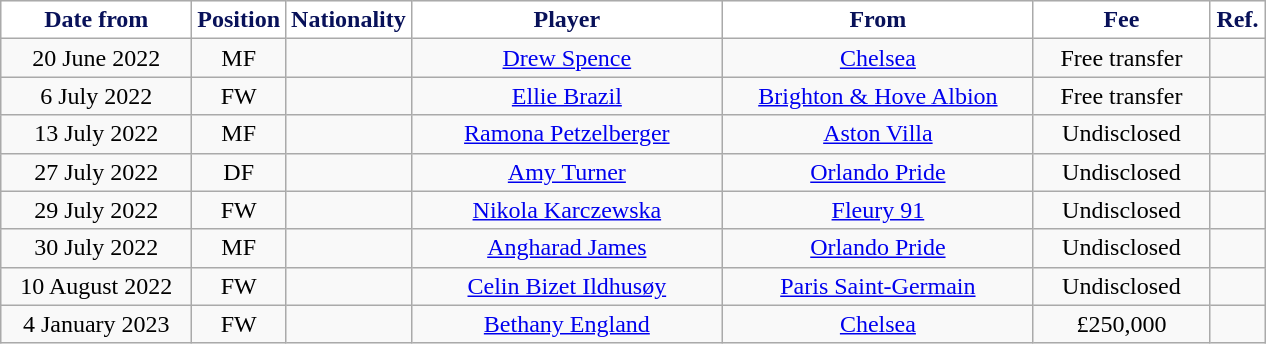<table class="wikitable" style="text-align:center">
<tr>
<th style="background:#FFFFFF; color:#081159; width:120px;">Date from</th>
<th style="background:#FFFFFF; color:#081159; width:50px;">Position</th>
<th style="background:#FFFFFF; color:#081159; width:50px;">Nationality</th>
<th style="background:#FFFFFF; color:#081159; width:200px;">Player</th>
<th style="background:#FFFFFF; color:#081159; width:200px;">From</th>
<th style="background:#FFFFFF; color:#081159; width:110px;">Fee</th>
<th style="background:#FFFFFF; color:#081159; width:30px;">Ref.</th>
</tr>
<tr>
<td>20 June 2022</td>
<td>MF</td>
<td></td>
<td><a href='#'>Drew Spence</a></td>
<td> <a href='#'>Chelsea</a></td>
<td>Free transfer</td>
<td></td>
</tr>
<tr>
<td>6 July 2022</td>
<td>FW</td>
<td></td>
<td><a href='#'>Ellie Brazil</a></td>
<td> <a href='#'>Brighton & Hove Albion</a></td>
<td>Free transfer</td>
<td></td>
</tr>
<tr>
<td>13 July 2022</td>
<td>MF</td>
<td></td>
<td><a href='#'>Ramona Petzelberger</a></td>
<td> <a href='#'>Aston Villa</a></td>
<td>Undisclosed</td>
<td></td>
</tr>
<tr>
<td>27 July 2022</td>
<td>DF</td>
<td></td>
<td><a href='#'>Amy Turner</a></td>
<td> <a href='#'>Orlando Pride</a></td>
<td>Undisclosed</td>
<td></td>
</tr>
<tr>
<td>29 July 2022</td>
<td>FW</td>
<td></td>
<td><a href='#'>Nikola Karczewska</a></td>
<td> <a href='#'>Fleury 91</a></td>
<td>Undisclosed</td>
<td></td>
</tr>
<tr>
<td>30 July 2022</td>
<td>MF</td>
<td></td>
<td><a href='#'>Angharad James</a></td>
<td> <a href='#'>Orlando Pride</a></td>
<td>Undisclosed</td>
<td></td>
</tr>
<tr>
<td>10 August 2022</td>
<td>FW</td>
<td></td>
<td><a href='#'>Celin Bizet Ildhusøy</a></td>
<td> <a href='#'>Paris Saint-Germain</a></td>
<td>Undisclosed</td>
<td></td>
</tr>
<tr>
<td>4 January 2023</td>
<td>FW</td>
<td></td>
<td><a href='#'>Bethany England</a></td>
<td> <a href='#'>Chelsea</a></td>
<td>£250,000</td>
<td></td>
</tr>
</table>
